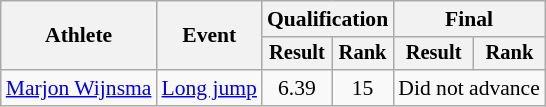<table class="wikitable" style="font-size:90%">
<tr>
<th rowspan="2">Athlete</th>
<th rowspan="2">Event</th>
<th colspan="2">Qualification</th>
<th colspan="2">Final</th>
</tr>
<tr style="font-size:95%">
<th>Result</th>
<th>Rank</th>
<th>Result</th>
<th>Rank</th>
</tr>
<tr align=center>
<td align=left><a href='#'>Marjon Wijnsma</a></td>
<td align=left><a href='#'>Long jump</a></td>
<td>6.39</td>
<td>15</td>
<td colspan=2>Did not advance</td>
</tr>
</table>
